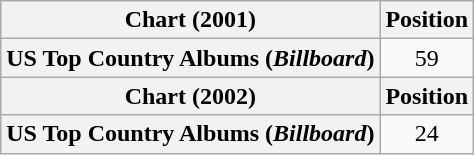<table class="wikitable plainrowheaders" style="text-align:center">
<tr>
<th scope="col">Chart (2001)</th>
<th scope="col">Position</th>
</tr>
<tr>
<th scope="row">US Top Country Albums (<em>Billboard</em>)</th>
<td>59</td>
</tr>
<tr>
<th scope="col">Chart (2002)</th>
<th scope="col">Position</th>
</tr>
<tr>
<th scope="row">US Top Country Albums (<em>Billboard</em>)</th>
<td>24</td>
</tr>
</table>
